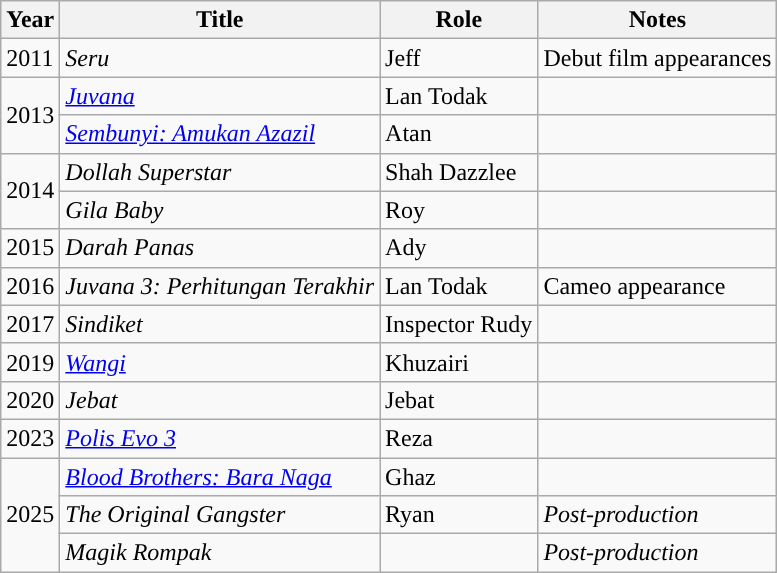<table class="wikitable">
<tr>
<th>Year</th>
<th>Title</th>
<th>Role</th>
<th>Notes</th>
</tr>
<tr>
<td>2011</td>
<td><em>Seru</em></td>
<td>Jeff</td>
<td>Debut film appearances</td>
</tr>
<tr>
<td rowspan="2">2013</td>
<td><em><a href='#'>Juvana</a></em></td>
<td>Lan Todak</td>
<td></td>
</tr>
<tr>
<td><em><a href='#'>Sembunyi: Amukan Azazil</a></em></td>
<td>Atan</td>
<td></td>
</tr>
<tr>
<td rowspan="2">2014</td>
<td><em>Dollah Superstar</em></td>
<td>Shah Dazzlee</td>
<td></td>
</tr>
<tr>
<td><em>Gila Baby</em></td>
<td>Roy</td>
<td></td>
</tr>
<tr>
<td>2015</td>
<td><em>Darah Panas</em></td>
<td>Ady</td>
<td></td>
</tr>
<tr>
<td>2016</td>
<td><em>Juvana 3: Perhitungan Terakhir</em></td>
<td>Lan Todak</td>
<td>Cameo appearance</td>
</tr>
<tr>
<td>2017</td>
<td><em>Sindiket</em></td>
<td>Inspector Rudy</td>
<td></td>
</tr>
<tr>
<td>2019</td>
<td><em><a href='#'>Wangi</a></em></td>
<td>Khuzairi</td>
<td></td>
</tr>
<tr>
<td>2020</td>
<td><em>Jebat</em></td>
<td>Jebat</td>
<td></td>
</tr>
<tr>
<td>2023</td>
<td><em><a href='#'>Polis Evo 3</a></em></td>
<td>Reza</td>
<td></td>
</tr>
<tr>
<td rowspan="3">2025</td>
<td><em><a href='#'>Blood Brothers: Bara Naga</a></em></td>
<td>Ghaz</td>
<td></td>
</tr>
<tr>
<td><em>The Original Gangster</em></td>
<td>Ryan</td>
<td><em>Post-production</em></td>
</tr>
<tr>
<td><em>Magik Rompak</em></td>
<td></td>
<td><em>Post-production</em></td>
</tr>
</table>
